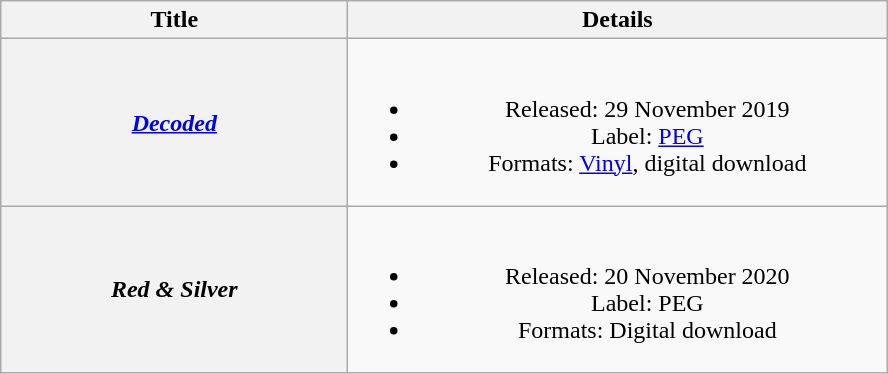<table class="wikitable plainrowheaders" style="text-align:center;">
<tr>
<th rowspan="1" style="width:14em;">Title</th>
<th rowspan="1" style="width:22em;">Details</th>
</tr>
<tr>
<th scope="row"><em><a href='#'>Decoded</a></em></th>
<td><br><ul><li>Released: 29 November 2019</li><li>Label: <a href='#'>PEG</a></li><li>Formats: <a href='#'>Vinyl</a>, digital download</li></ul></td>
</tr>
<tr>
<th scope="row"><em>Red & Silver</em></th>
<td><br><ul><li>Released: 20 November 2020</li><li>Label: PEG</li><li>Formats: Digital download</li></ul></td>
</tr>
</table>
